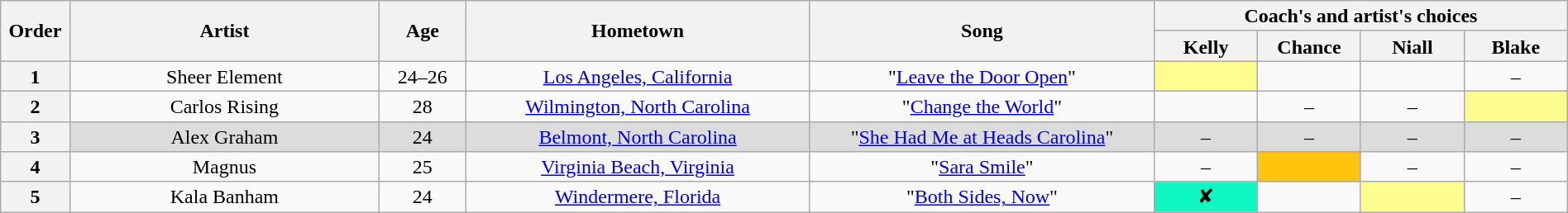<table class="wikitable" style="text-align:center; line-height:17px; width:100%">
<tr>
<th rowspan="2" scope="col" style="width:04%">Order</th>
<th rowspan="2" scope="col" style="width:18%">Artist</th>
<th rowspan="2" scope="col" style="width:05%">Age</th>
<th rowspan="2" scope="col" style="width:20%">Hometown</th>
<th rowspan="2" scope="col" style="width:20%">Song</th>
<th colspan="4" scope="col" style="width:24%">Coach's and artist's choices</th>
</tr>
<tr>
<th style="width:06%">Kelly</th>
<th style="width:06%">Chance</th>
<th style="width:06%">Niall</th>
<th style="width:06%">Blake</th>
</tr>
<tr>
<th>1</th>
<td>Sheer Element<br></td>
<td>24–26</td>
<td><a href='#'>Los Angeles, California</a></td>
<td>"<a href='#'>Leave the Door Open</a>"</td>
<td style="background:#fdfc8f"><em></em></td>
<td><em></em></td>
<td><em></em></td>
<td>–</td>
</tr>
<tr>
<th>2</th>
<td>Carlos Rising</td>
<td>28</td>
<td><a href='#'>Wilmington, North Carolina</a></td>
<td>"<a href='#'>Change the World</a>"</td>
<td><em></em></td>
<td>–</td>
<td>–</td>
<td style="background:#fdfc8f"><em></em></td>
</tr>
<tr style="background:#DCDCDC">
<th>3</th>
<td>Alex Graham</td>
<td>24</td>
<td><a href='#'>Belmont, North Carolina</a></td>
<td>"<a href='#'>She Had Me at Heads Carolina</a>"</td>
<td>–</td>
<td>–</td>
<td>–</td>
<td>–</td>
</tr>
<tr>
<th>4</th>
<td>Magnus</td>
<td>25</td>
<td><a href='#'>Virginia Beach, Virginia</a></td>
<td>"<a href='#'>Sara Smile</a>"</td>
<td>–</td>
<td style="background:#ffc40c"><em></em></td>
<td>–</td>
<td>–</td>
</tr>
<tr>
<th>5</th>
<td>Kala Banham</td>
<td>24</td>
<td><a href='#'>Windermere, Florida</a></td>
<td>"<a href='#'>Both Sides, Now</a>"</td>
<td style="background:#0ff7c0">✘</td>
<td><em></em></td>
<td style="background:#fdfc8f"><em></em></td>
<td>–</td>
</tr>
</table>
